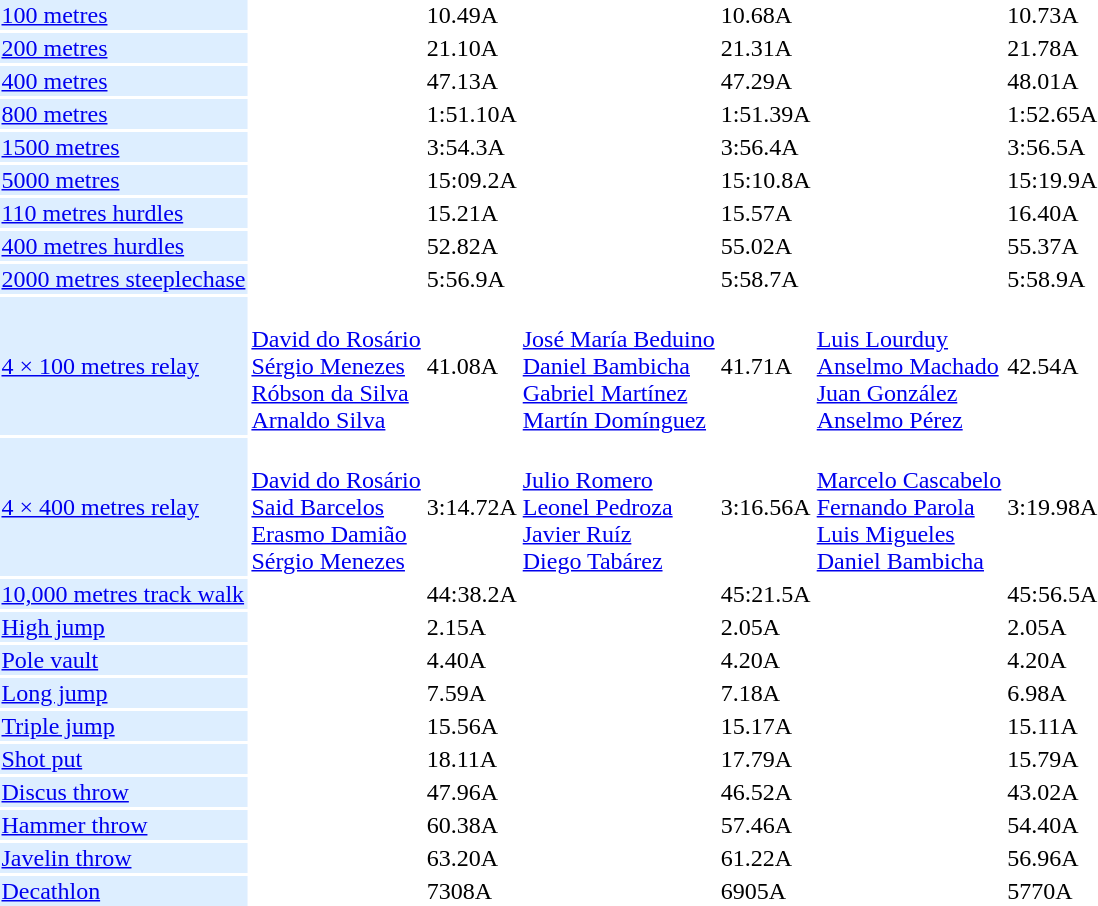<table>
<tr>
<td bgcolor = DDEEFF><a href='#'>100 metres</a></td>
<td></td>
<td>10.49A</td>
<td></td>
<td>10.68A</td>
<td></td>
<td>10.73A</td>
</tr>
<tr>
<td bgcolor = DDEEFF><a href='#'>200 metres</a></td>
<td></td>
<td>21.10A</td>
<td></td>
<td>21.31A</td>
<td></td>
<td>21.78A</td>
</tr>
<tr>
<td bgcolor = DDEEFF><a href='#'>400 metres</a></td>
<td></td>
<td>47.13A</td>
<td></td>
<td>47.29A</td>
<td></td>
<td>48.01A</td>
</tr>
<tr>
<td bgcolor = DDEEFF><a href='#'>800 metres</a></td>
<td></td>
<td>1:51.10A</td>
<td></td>
<td>1:51.39A</td>
<td></td>
<td>1:52.65A</td>
</tr>
<tr>
<td bgcolor = DDEEFF><a href='#'>1500 metres</a></td>
<td></td>
<td>3:54.3A</td>
<td></td>
<td>3:56.4A</td>
<td></td>
<td>3:56.5A</td>
</tr>
<tr>
<td bgcolor = DDEEFF><a href='#'>5000 metres</a></td>
<td></td>
<td>15:09.2A</td>
<td></td>
<td>15:10.8A</td>
<td></td>
<td>15:19.9A</td>
</tr>
<tr>
<td bgcolor = DDEEFF><a href='#'>110 metres hurdles</a></td>
<td></td>
<td>15.21A</td>
<td></td>
<td>15.57A</td>
<td></td>
<td>16.40A</td>
</tr>
<tr>
<td bgcolor = DDEEFF><a href='#'>400 metres hurdles</a></td>
<td></td>
<td>52.82A</td>
<td></td>
<td>55.02A</td>
<td></td>
<td>55.37A</td>
</tr>
<tr>
<td bgcolor = DDEEFF><a href='#'>2000 metres steeplechase</a></td>
<td></td>
<td>5:56.9A</td>
<td></td>
<td>5:58.7A</td>
<td></td>
<td>5:58.9A</td>
</tr>
<tr>
<td bgcolor = DDEEFF><a href='#'>4 × 100 metres relay</a></td>
<td><br><a href='#'>David do Rosário</a><br><a href='#'>Sérgio Menezes</a><br><a href='#'>Róbson da Silva</a><br><a href='#'>Arnaldo Silva</a></td>
<td>41.08A</td>
<td><br><a href='#'>José María Beduino</a><br><a href='#'>Daniel Bambicha</a><br><a href='#'>Gabriel Martínez</a><br><a href='#'>Martín Domínguez</a></td>
<td>41.71A</td>
<td><br><a href='#'>Luis Lourduy</a><br><a href='#'>Anselmo Machado</a><br><a href='#'>Juan González</a><br><a href='#'>Anselmo Pérez</a></td>
<td>42.54A</td>
</tr>
<tr>
<td bgcolor = DDEEFF><a href='#'>4 × 400 metres relay</a></td>
<td><br><a href='#'>David do Rosário</a><br><a href='#'>Said Barcelos</a><br><a href='#'>Erasmo Damião</a><br><a href='#'>Sérgio Menezes</a></td>
<td>3:14.72A</td>
<td><br><a href='#'>Julio Romero</a><br><a href='#'>Leonel Pedroza</a><br><a href='#'>Javier Ruíz</a><br><a href='#'>Diego Tabárez</a></td>
<td>3:16.56A</td>
<td><br><a href='#'>Marcelo Cascabelo</a><br><a href='#'>Fernando Parola</a><br><a href='#'>Luis Migueles</a><br><a href='#'>Daniel Bambicha</a></td>
<td>3:19.98A</td>
</tr>
<tr>
<td bgcolor = DDEEFF><a href='#'>10,000 metres track walk</a></td>
<td></td>
<td>44:38.2A</td>
<td></td>
<td>45:21.5A</td>
<td></td>
<td>45:56.5A</td>
</tr>
<tr>
<td bgcolor = DDEEFF><a href='#'>High jump</a></td>
<td></td>
<td>2.15A</td>
<td></td>
<td>2.05A</td>
<td></td>
<td>2.05A</td>
</tr>
<tr>
<td bgcolor = DDEEFF><a href='#'>Pole vault</a></td>
<td></td>
<td>4.40A</td>
<td></td>
<td>4.20A</td>
<td></td>
<td>4.20A</td>
</tr>
<tr>
<td bgcolor = DDEEFF><a href='#'>Long jump</a></td>
<td></td>
<td>7.59A</td>
<td></td>
<td>7.18A</td>
<td></td>
<td>6.98A</td>
</tr>
<tr>
<td bgcolor = DDEEFF><a href='#'>Triple jump</a></td>
<td></td>
<td>15.56A</td>
<td></td>
<td>15.17A</td>
<td></td>
<td>15.11A</td>
</tr>
<tr>
<td bgcolor = DDEEFF><a href='#'>Shot put</a></td>
<td></td>
<td>18.11A</td>
<td></td>
<td>17.79A</td>
<td></td>
<td>15.79A</td>
</tr>
<tr>
<td bgcolor = DDEEFF><a href='#'>Discus throw</a></td>
<td></td>
<td>47.96A</td>
<td></td>
<td>46.52A</td>
<td></td>
<td>43.02A</td>
</tr>
<tr>
<td bgcolor = DDEEFF><a href='#'>Hammer throw</a></td>
<td></td>
<td>60.38A</td>
<td></td>
<td>57.46A</td>
<td></td>
<td>54.40A</td>
</tr>
<tr>
<td bgcolor = DDEEFF><a href='#'>Javelin throw</a></td>
<td></td>
<td>63.20A</td>
<td></td>
<td>61.22A</td>
<td></td>
<td>56.96A</td>
</tr>
<tr>
<td bgcolor = DDEEFF><a href='#'>Decathlon</a></td>
<td></td>
<td>7308A</td>
<td></td>
<td>6905A</td>
<td></td>
<td>5770A</td>
</tr>
</table>
